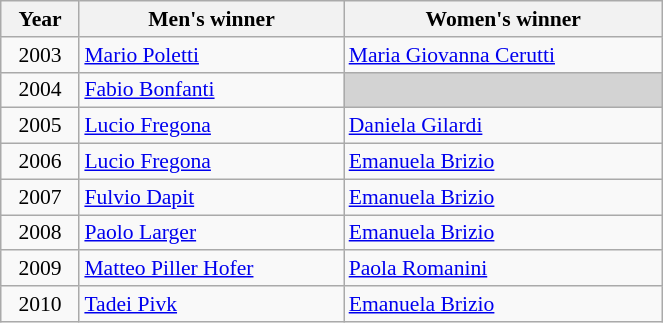<table class="wikitable" style="width:35%; font-size:90%; text-align:left;">
<tr>
<th>Year</th>
<th>Men's winner</th>
<th>Women's winner</th>
</tr>
<tr>
<td align=center>2003</td>
<td><a href='#'>Mario Poletti</a></td>
<td><a href='#'>Maria Giovanna Cerutti</a></td>
</tr>
<tr>
<td align=center>2004</td>
<td><a href='#'>Fabio Bonfanti</a></td>
<td bgcolor=lightgrey></td>
</tr>
<tr>
<td align=center>2005</td>
<td><a href='#'>Lucio Fregona</a></td>
<td><a href='#'>Daniela Gilardi</a></td>
</tr>
<tr>
<td align=center>2006</td>
<td><a href='#'>Lucio Fregona</a></td>
<td><a href='#'>Emanuela Brizio</a></td>
</tr>
<tr>
<td align=center>2007</td>
<td><a href='#'>Fulvio Dapit</a></td>
<td><a href='#'>Emanuela Brizio</a></td>
</tr>
<tr>
<td align=center>2008</td>
<td><a href='#'>Paolo Larger</a></td>
<td><a href='#'>Emanuela Brizio</a></td>
</tr>
<tr>
<td align=center>2009</td>
<td><a href='#'>Matteo Piller Hofer</a></td>
<td><a href='#'>Paola Romanini</a></td>
</tr>
<tr>
<td align=center>2010</td>
<td><a href='#'>Tadei Pivk</a></td>
<td><a href='#'>Emanuela Brizio</a></td>
</tr>
</table>
